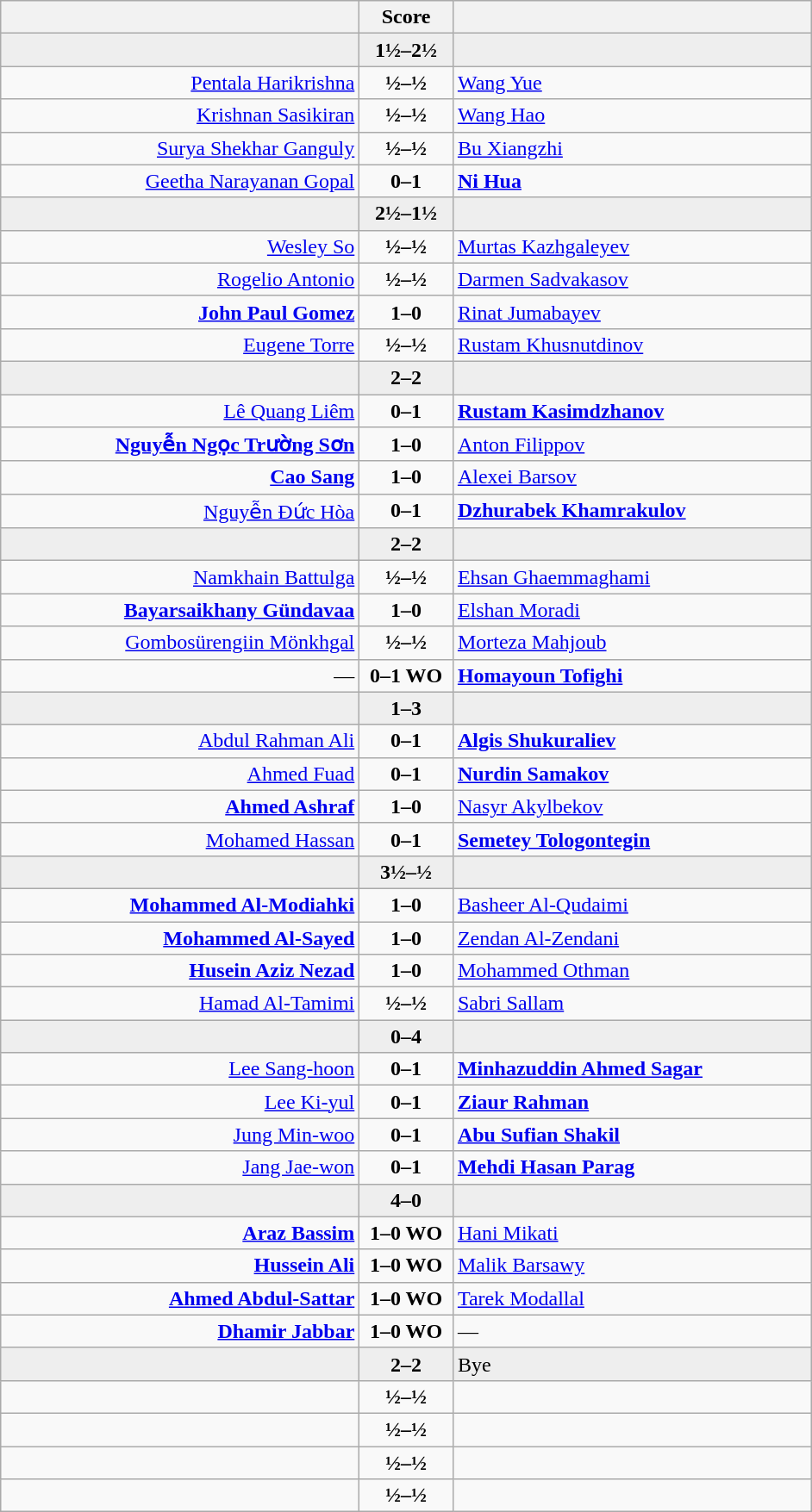<table class="wikitable" style="text-align: center;">
<tr>
<th align="right" width="270"></th>
<th width="65">Score</th>
<th align="left" width="270"></th>
</tr>
<tr style="background:#eeeeee;">
<td align=right></td>
<td align=center><strong>1½–2½</strong></td>
<td align=left><strong></strong></td>
</tr>
<tr>
<td align=right><a href='#'>Pentala Harikrishna</a></td>
<td align=center><strong>½–½</strong></td>
<td align=left><a href='#'>Wang Yue</a></td>
</tr>
<tr>
<td align=right><a href='#'>Krishnan Sasikiran</a></td>
<td align=center><strong>½–½</strong></td>
<td align=left><a href='#'>Wang Hao</a></td>
</tr>
<tr>
<td align=right><a href='#'>Surya Shekhar Ganguly</a></td>
<td align=center><strong>½–½</strong></td>
<td align=left><a href='#'>Bu Xiangzhi</a></td>
</tr>
<tr>
<td align=right><a href='#'>Geetha Narayanan Gopal</a></td>
<td align=center><strong>0–1</strong></td>
<td align=left><strong><a href='#'>Ni Hua</a></strong></td>
</tr>
<tr style="background:#eeeeee;">
<td align=right><strong></strong></td>
<td align=center><strong>2½–1½</strong></td>
<td align=left></td>
</tr>
<tr>
<td align=right><a href='#'>Wesley So</a></td>
<td align=center><strong>½–½</strong></td>
<td align=left><a href='#'>Murtas Kazhgaleyev</a></td>
</tr>
<tr>
<td align=right><a href='#'>Rogelio Antonio</a></td>
<td align=center><strong>½–½</strong></td>
<td align=left><a href='#'>Darmen Sadvakasov</a></td>
</tr>
<tr>
<td align=right><strong><a href='#'>John Paul Gomez</a></strong></td>
<td align=center><strong>1–0</strong></td>
<td align=left><a href='#'>Rinat Jumabayev</a></td>
</tr>
<tr>
<td align=right><a href='#'>Eugene Torre</a></td>
<td align=center><strong>½–½</strong></td>
<td align=left><a href='#'>Rustam Khusnutdinov</a></td>
</tr>
<tr style="background:#eeeeee;">
<td align=right></td>
<td align=center><strong>2–2</strong></td>
<td align=left></td>
</tr>
<tr>
<td align=right><a href='#'>Lê Quang Liêm</a></td>
<td align=center><strong>0–1</strong></td>
<td align=left><strong><a href='#'>Rustam Kasimdzhanov</a></strong></td>
</tr>
<tr>
<td align=right><strong><a href='#'>Nguyễn Ngọc Trường Sơn</a></strong></td>
<td align=center><strong>1–0</strong></td>
<td align=left><a href='#'>Anton Filippov</a></td>
</tr>
<tr>
<td align=right><strong><a href='#'>Cao Sang</a></strong></td>
<td align=center><strong>1–0</strong></td>
<td align=left><a href='#'>Alexei Barsov</a></td>
</tr>
<tr>
<td align=right><a href='#'>Nguyễn Đức Hòa</a></td>
<td align=center><strong>0–1</strong></td>
<td align=left><strong><a href='#'>Dzhurabek Khamrakulov</a></strong></td>
</tr>
<tr style="background:#eeeeee;">
<td align=right></td>
<td align=center><strong>2–2</strong></td>
<td align=left></td>
</tr>
<tr>
<td align=right><a href='#'>Namkhain Battulga</a></td>
<td align=center><strong>½–½</strong></td>
<td align=left><a href='#'>Ehsan Ghaemmaghami</a></td>
</tr>
<tr>
<td align=right><strong><a href='#'>Bayarsaikhany Gündavaa</a></strong></td>
<td align=center><strong>1–0</strong></td>
<td align=left><a href='#'>Elshan Moradi</a></td>
</tr>
<tr>
<td align=right><a href='#'>Gombosürengiin Mönkhgal</a></td>
<td align=center><strong>½–½</strong></td>
<td align=left><a href='#'>Morteza Mahjoub</a></td>
</tr>
<tr>
<td align=right>—</td>
<td align=center><strong>0–1 WO</strong></td>
<td align=left><strong><a href='#'>Homayoun Tofighi</a></strong></td>
</tr>
<tr style="background:#eeeeee;">
<td align=right></td>
<td align=center><strong>1–3</strong></td>
<td align=left><strong></strong></td>
</tr>
<tr>
<td align=right><a href='#'>Abdul Rahman Ali</a></td>
<td align=center><strong>0–1</strong></td>
<td align=left><strong><a href='#'>Algis Shukuraliev</a></strong></td>
</tr>
<tr>
<td align=right><a href='#'>Ahmed Fuad</a></td>
<td align=center><strong>0–1</strong></td>
<td align=left><strong><a href='#'>Nurdin Samakov</a></strong></td>
</tr>
<tr>
<td align=right><strong><a href='#'>Ahmed Ashraf</a></strong></td>
<td align=center><strong>1–0</strong></td>
<td align=left><a href='#'>Nasyr Akylbekov</a></td>
</tr>
<tr>
<td align=right><a href='#'>Mohamed Hassan</a></td>
<td align=center><strong>0–1</strong></td>
<td align=left><strong><a href='#'>Semetey Tologontegin</a></strong></td>
</tr>
<tr style="background:#eeeeee;">
<td align=right><strong></strong></td>
<td align=center><strong>3½–½</strong></td>
<td align=left></td>
</tr>
<tr>
<td align=right><strong><a href='#'>Mohammed Al-Modiahki</a></strong></td>
<td align=center><strong>1–0</strong></td>
<td align=left><a href='#'>Basheer Al-Qudaimi</a></td>
</tr>
<tr>
<td align=right><strong><a href='#'>Mohammed Al-Sayed</a></strong></td>
<td align=center><strong>1–0</strong></td>
<td align=left><a href='#'>Zendan Al-Zendani</a></td>
</tr>
<tr>
<td align=right><strong><a href='#'>Husein Aziz Nezad</a></strong></td>
<td align=center><strong>1–0</strong></td>
<td align=left><a href='#'>Mohammed Othman</a></td>
</tr>
<tr>
<td align=right><a href='#'>Hamad Al-Tamimi</a></td>
<td align=center><strong>½–½</strong></td>
<td align=left><a href='#'>Sabri Sallam</a></td>
</tr>
<tr style="background:#eeeeee;">
<td align=right></td>
<td align=center><strong>0–4</strong></td>
<td align=left><strong></strong></td>
</tr>
<tr>
<td align=right><a href='#'>Lee Sang-hoon</a></td>
<td align=center><strong>0–1</strong></td>
<td align=left><strong><a href='#'>Minhazuddin Ahmed Sagar</a></strong></td>
</tr>
<tr>
<td align=right><a href='#'>Lee Ki-yul</a></td>
<td align=center><strong>0–1</strong></td>
<td align=left><strong><a href='#'>Ziaur Rahman</a></strong></td>
</tr>
<tr>
<td align=right><a href='#'>Jung Min-woo</a></td>
<td align=center><strong>0–1</strong></td>
<td align=left><strong><a href='#'>Abu Sufian Shakil</a></strong></td>
</tr>
<tr>
<td align=right><a href='#'>Jang Jae-won</a></td>
<td align=center><strong>0–1</strong></td>
<td align=left><strong><a href='#'>Mehdi Hasan Parag</a></strong></td>
</tr>
<tr style="background:#eeeeee;">
<td align=right><strong></strong></td>
<td align=center><strong>4–0</strong></td>
<td align=left></td>
</tr>
<tr>
<td align=right><strong><a href='#'>Araz Bassim</a></strong></td>
<td align=center><strong>1–0 WO</strong></td>
<td align=left><a href='#'>Hani Mikati</a></td>
</tr>
<tr>
<td align=right><strong><a href='#'>Hussein Ali</a></strong></td>
<td align=center><strong>1–0 WO</strong></td>
<td align=left><a href='#'>Malik Barsawy</a></td>
</tr>
<tr>
<td align=right><strong><a href='#'>Ahmed Abdul-Sattar</a></strong></td>
<td align=center><strong>1–0 WO</strong></td>
<td align=left><a href='#'>Tarek Modallal</a></td>
</tr>
<tr>
<td align=right><strong><a href='#'>Dhamir Jabbar</a></strong></td>
<td align=center><strong>1–0 WO</strong></td>
<td align=left>—</td>
</tr>
<tr style="background:#eeeeee;">
<td align=right></td>
<td align=center><strong>2–2</strong></td>
<td align=left>Bye</td>
</tr>
<tr>
<td align=right></td>
<td align=center><strong>½–½</strong></td>
<td align=left></td>
</tr>
<tr>
<td align=right></td>
<td align=center><strong>½–½</strong></td>
<td align=left></td>
</tr>
<tr>
<td align=right></td>
<td align=center><strong>½–½</strong></td>
<td align=left></td>
</tr>
<tr>
<td align=right></td>
<td align=center><strong>½–½</strong></td>
<td align=left></td>
</tr>
</table>
